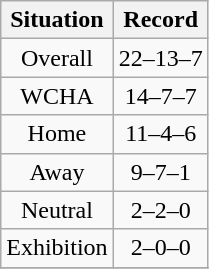<table class="wikitable sortable" style="text-align: center;">
<tr>
<th>Situation</th>
<th>Record</th>
</tr>
<tr>
<td>Overall</td>
<td>22–13–7</td>
</tr>
<tr>
<td>WCHA</td>
<td>14–7–7</td>
</tr>
<tr>
<td>Home</td>
<td>11–4–6</td>
</tr>
<tr>
<td>Away</td>
<td>9–7–1</td>
</tr>
<tr>
<td>Neutral</td>
<td>2–2–0</td>
</tr>
<tr>
<td>Exhibition</td>
<td>2–0–0</td>
</tr>
<tr>
</tr>
</table>
